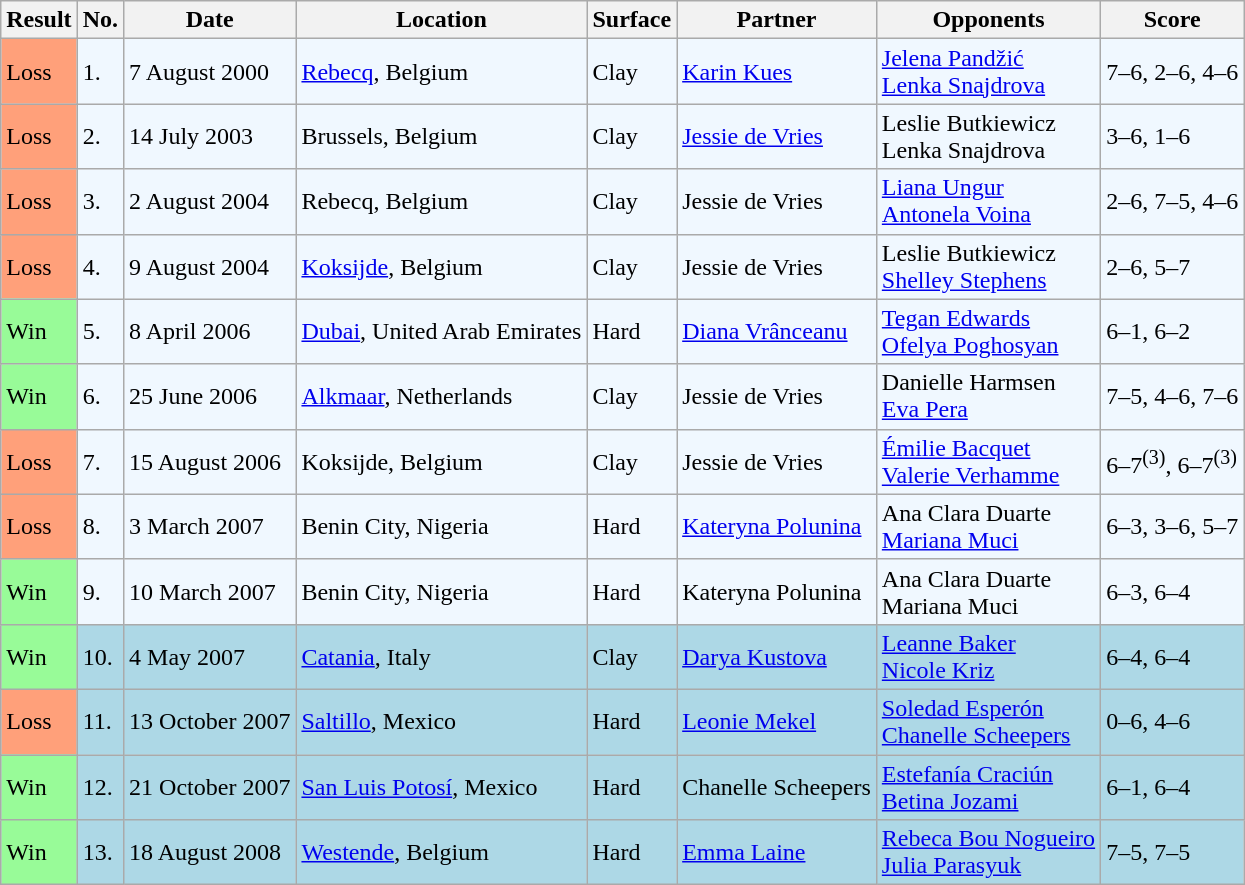<table class="sortable wikitable">
<tr>
<th>Result</th>
<th>No.</th>
<th>Date</th>
<th>Location</th>
<th>Surface</th>
<th>Partner</th>
<th>Opponents</th>
<th class="unsortable">Score</th>
</tr>
<tr style="background:#f0f8ff;">
<td style="background:#ffa07a;">Loss</td>
<td>1.</td>
<td>7 August 2000</td>
<td><a href='#'>Rebecq</a>, Belgium</td>
<td>Clay</td>
<td> <a href='#'>Karin Kues</a></td>
<td> <a href='#'>Jelena Pandžić</a> <br>  <a href='#'>Lenka Snajdrova</a></td>
<td>7–6, 2–6, 4–6</td>
</tr>
<tr style="background:#f0f8ff;">
<td style="background:#ffa07a;">Loss</td>
<td>2.</td>
<td>14 July 2003</td>
<td>Brussels, Belgium</td>
<td>Clay</td>
<td> <a href='#'>Jessie de Vries</a></td>
<td> Leslie Butkiewicz <br>  Lenka Snajdrova</td>
<td>3–6, 1–6</td>
</tr>
<tr style="background:#f0f8ff;">
<td style="background:#ffa07a;">Loss</td>
<td>3.</td>
<td>2 August 2004</td>
<td>Rebecq, Belgium</td>
<td>Clay</td>
<td> Jessie de Vries</td>
<td> <a href='#'>Liana Ungur</a> <br>  <a href='#'>Antonela Voina</a></td>
<td>2–6, 7–5, 4–6</td>
</tr>
<tr style="background:#f0f8ff;">
<td style="background:#ffa07a;">Loss</td>
<td>4.</td>
<td>9 August 2004</td>
<td><a href='#'>Koksijde</a>, Belgium</td>
<td>Clay</td>
<td> Jessie de Vries</td>
<td> Leslie Butkiewicz <br>  <a href='#'>Shelley Stephens</a></td>
<td>2–6, 5–7</td>
</tr>
<tr style="background:#f0f8ff;">
<td style="background:#98fb98;">Win</td>
<td>5.</td>
<td>8 April 2006</td>
<td><a href='#'>Dubai</a>, United Arab Emirates</td>
<td>Hard</td>
<td> <a href='#'>Diana Vrânceanu</a></td>
<td> <a href='#'>Tegan Edwards</a> <br>  <a href='#'>Ofelya Poghosyan</a></td>
<td>6–1, 6–2</td>
</tr>
<tr style="background:#f0f8ff;">
<td style="background:#98fb98;">Win</td>
<td>6.</td>
<td>25 June 2006</td>
<td><a href='#'>Alkmaar</a>, Netherlands</td>
<td>Clay</td>
<td> Jessie de Vries</td>
<td> Danielle Harmsen <br>  <a href='#'>Eva Pera</a></td>
<td>7–5, 4–6, 7–6</td>
</tr>
<tr style="background:#f0f8ff;">
<td style="background:#ffa07a;">Loss</td>
<td>7.</td>
<td>15 August 2006</td>
<td>Koksijde, Belgium</td>
<td>Clay</td>
<td> Jessie de Vries</td>
<td> <a href='#'>Émilie Bacquet</a> <br>  <a href='#'>Valerie Verhamme</a></td>
<td>6–7<sup>(3)</sup>, 6–7<sup>(3)</sup></td>
</tr>
<tr style="background:#f0f8ff;">
<td style="background:#ffa07a;">Loss</td>
<td>8.</td>
<td>3 March 2007</td>
<td>Benin City, Nigeria</td>
<td>Hard</td>
<td> <a href='#'>Kateryna Polunina</a></td>
<td> Ana Clara Duarte <br>  <a href='#'>Mariana Muci</a></td>
<td>6–3, 3–6, 5–7</td>
</tr>
<tr style="background:#f0f8ff;">
<td style="background:#98fb98;">Win</td>
<td>9.</td>
<td>10 March 2007</td>
<td>Benin City, Nigeria</td>
<td>Hard</td>
<td> Kateryna Polunina</td>
<td> Ana Clara Duarte <br>  Mariana Muci</td>
<td>6–3, 6–4</td>
</tr>
<tr style="background:lightblue;">
<td style="background:#98fb98;">Win</td>
<td>10.</td>
<td>4 May 2007</td>
<td><a href='#'>Catania</a>, Italy</td>
<td>Clay</td>
<td> <a href='#'>Darya Kustova</a></td>
<td> <a href='#'>Leanne Baker</a> <br>  <a href='#'>Nicole Kriz</a></td>
<td>6–4, 6–4</td>
</tr>
<tr style="background:lightblue;">
<td style="background:#ffa07a;">Loss</td>
<td>11.</td>
<td>13 October 2007</td>
<td><a href='#'>Saltillo</a>, Mexico</td>
<td>Hard</td>
<td> <a href='#'>Leonie Mekel</a></td>
<td> <a href='#'>Soledad Esperón</a> <br>  <a href='#'>Chanelle Scheepers</a></td>
<td>0–6, 4–6</td>
</tr>
<tr style="background:lightblue;">
<td style="background:#98fb98;">Win</td>
<td>12.</td>
<td>21 October 2007</td>
<td><a href='#'>San Luis Potosí</a>, Mexico</td>
<td>Hard</td>
<td> Chanelle Scheepers</td>
<td> <a href='#'>Estefanía Craciún</a> <br>  <a href='#'>Betina Jozami</a></td>
<td>6–1, 6–4</td>
</tr>
<tr style="background:lightblue;">
<td style="background:#98fb98;">Win</td>
<td>13.</td>
<td>18 August 2008</td>
<td><a href='#'>Westende</a>, Belgium</td>
<td>Hard</td>
<td> <a href='#'>Emma Laine</a></td>
<td> <a href='#'>Rebeca Bou Nogueiro</a> <br>  <a href='#'>Julia Parasyuk</a></td>
<td>7–5, 7–5</td>
</tr>
</table>
